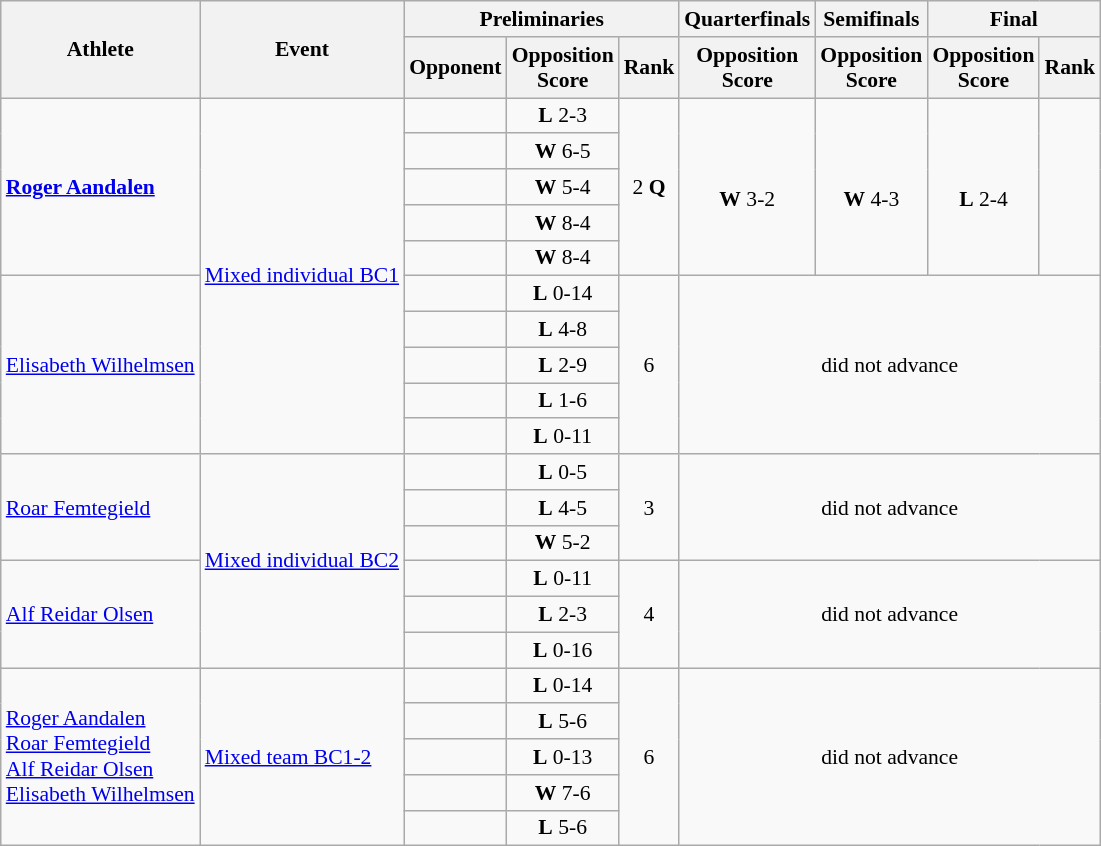<table class=wikitable style="font-size:90%">
<tr>
<th rowspan="2">Athlete</th>
<th rowspan="2">Event</th>
<th colspan="3">Preliminaries</th>
<th>Quarterfinals</th>
<th>Semifinals</th>
<th colspan="2">Final</th>
</tr>
<tr>
<th>Opponent</th>
<th>Opposition<br>Score</th>
<th>Rank</th>
<th>Opposition<br>Score</th>
<th>Opposition<br>Score</th>
<th>Opposition<br>Score</th>
<th>Rank</th>
</tr>
<tr>
<td rowspan="5"><strong><a href='#'>Roger Aandalen</a></strong></td>
<td rowspan="10"><a href='#'>Mixed individual BC1</a></td>
<td align="left"></td>
<td align="center"><strong>L</strong> 2-3</td>
<td align="center" rowspan="5">2 <strong>Q</strong></td>
<td align="center" rowspan="5"><br><strong>W</strong> 3-2</td>
<td align="center" rowspan="5"><br><strong>W</strong> 4-3</td>
<td align="center" rowspan="5"><br><strong>L</strong> 2-4</td>
<td align="center" rowspan="5"></td>
</tr>
<tr>
<td align="left"></td>
<td align="center"><strong>W</strong> 6-5</td>
</tr>
<tr>
<td align="left"></td>
<td align="center"><strong>W</strong> 5-4</td>
</tr>
<tr>
<td align="left"></td>
<td align="center"><strong>W</strong> 8-4</td>
</tr>
<tr>
<td align="left"></td>
<td align="center"><strong>W</strong> 8-4</td>
</tr>
<tr>
<td rowspan="5"><a href='#'>Elisabeth Wilhelmsen</a></td>
<td align="left"></td>
<td align="center"><strong>L</strong> 0-14</td>
<td align="center" rowspan="5">6</td>
<td align="center" rowspan="5" colspan="4">did not advance</td>
</tr>
<tr>
<td align="left"></td>
<td align="center"><strong>L</strong> 4-8</td>
</tr>
<tr>
<td align="left"></td>
<td align="center"><strong>L</strong> 2-9</td>
</tr>
<tr>
<td align="left"></td>
<td align="center"><strong>L</strong> 1-6</td>
</tr>
<tr>
<td align="left"></td>
<td align="center"><strong>L</strong> 0-11</td>
</tr>
<tr>
<td rowspan="3"><a href='#'>Roar Femtegield</a></td>
<td rowspan="6"><a href='#'>Mixed individual BC2</a></td>
<td align="left"></td>
<td align="center"><strong>L</strong> 0-5</td>
<td align="center" rowspan="3">3</td>
<td align="center" rowspan="3" colspan="4">did not advance</td>
</tr>
<tr>
<td align="left"></td>
<td align="center"><strong>L</strong> 4-5</td>
</tr>
<tr>
<td align="left"></td>
<td align="center"><strong>W</strong> 5-2</td>
</tr>
<tr>
<td rowspan="3"><a href='#'>Alf Reidar Olsen</a></td>
<td align="left"></td>
<td align="center"><strong>L</strong> 0-11</td>
<td align="center" rowspan="3">4</td>
<td align="center" rowspan="3" colspan="4">did not advance</td>
</tr>
<tr>
<td align="left"></td>
<td align="center"><strong>L</strong> 2-3</td>
</tr>
<tr>
<td align="left"></td>
<td align="center"><strong>L</strong> 0-16</td>
</tr>
<tr>
<td rowspan="5"><a href='#'>Roger Aandalen</a><br> <a href='#'>Roar Femtegield</a><br> <a href='#'>Alf Reidar Olsen</a><br> <a href='#'>Elisabeth Wilhelmsen</a></td>
<td rowspan="5"><a href='#'>Mixed team BC1-2</a></td>
<td align="left"></td>
<td align="center"><strong>L</strong> 0-14</td>
<td align="center" rowspan="5">6</td>
<td align="center" rowspan="5" colspan="4">did not advance</td>
</tr>
<tr>
<td align="left"></td>
<td align="center"><strong>L</strong> 5-6</td>
</tr>
<tr>
<td align="left"></td>
<td align="center"><strong>L</strong> 0-13</td>
</tr>
<tr>
<td align="left"></td>
<td align="center"><strong>W</strong> 7-6</td>
</tr>
<tr>
<td align="left"></td>
<td align="center"><strong>L</strong> 5-6</td>
</tr>
</table>
